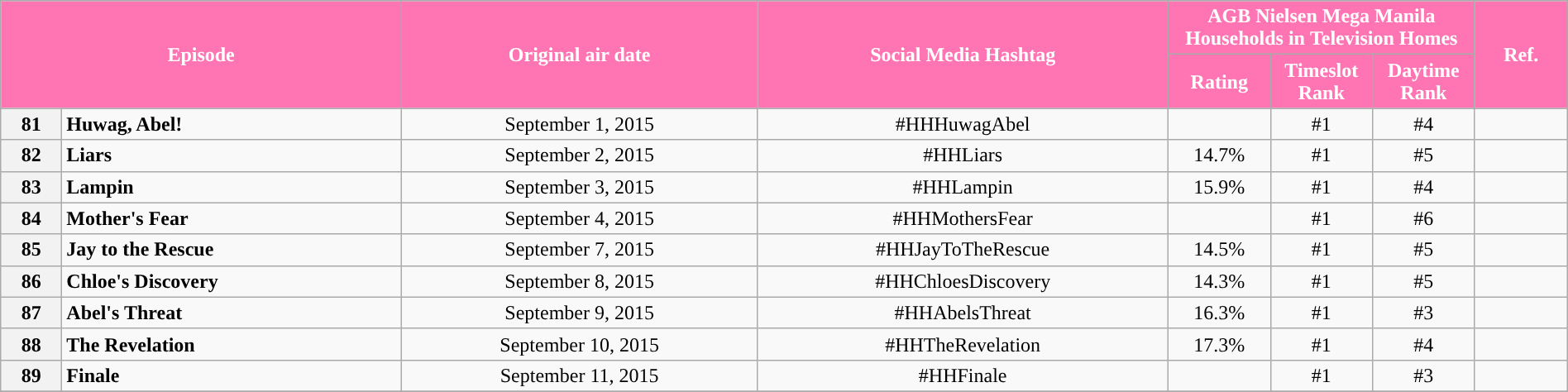<table class="wikitable" style="text-align:center; font-size:100%; line-height:18px;"  width="100%">
<tr>
<th colspan="2" rowspan="2" style="background-color:#FF75B3; color:#ffffff;">Episode</th>
<th style="background:#FF75B3; color:white" rowspan="2">Original air date</th>
<th style="background:#FF75B3; color:white" rowspan="2">Social Media Hashtag</th>
<th style="background-color:#FF75B3; color:#ffffff;" colspan="3">AGB Nielsen Mega Manila Households in Television Homes</th>
<th rowspan="2" style="background:#FF75B3; color:white">Ref.</th>
</tr>
<tr style="text-align: center style=">
<th style="background-color:#FF75B3; width:75px; color:#ffffff;">Rating</th>
<th style="background-color:#FF75B3; width:75px; color:#ffffff;">Timeslot Rank</th>
<th style="background-color:#FF75B3; width:75px; color:#ffffff;">Daytime Rank</th>
</tr>
<tr>
<th>81</th>
<td style="text-align: left;"><strong>Huwag, Abel!</strong></td>
<td>September 1, 2015</td>
<td>#HHHuwagAbel</td>
<td></td>
<td>#1</td>
<td>#4</td>
<td></td>
</tr>
<tr>
<th>82</th>
<td style="text-align: left;"><strong>Liars</strong></td>
<td>September 2, 2015</td>
<td>#HHLiars</td>
<td>14.7%</td>
<td>#1</td>
<td>#5</td>
<td></td>
</tr>
<tr>
<th>83</th>
<td style="text-align: left;"><strong>Lampin</strong></td>
<td>September 3, 2015</td>
<td>#HHLampin</td>
<td>15.9%</td>
<td>#1</td>
<td>#4</td>
<td></td>
</tr>
<tr>
<th>84</th>
<td style="text-align: left;"><strong>Mother's Fear</strong></td>
<td>September 4, 2015</td>
<td>#HHMothersFear</td>
<td></td>
<td>#1</td>
<td>#6</td>
<td></td>
</tr>
<tr>
<th>85</th>
<td style="text-align: left;"><strong>Jay to the Rescue</strong></td>
<td>September 7, 2015</td>
<td>#HHJayToTheRescue</td>
<td>14.5%</td>
<td>#1</td>
<td>#5</td>
<td></td>
</tr>
<tr>
<th>86</th>
<td style="text-align: left;"><strong>Chloe's Discovery</strong></td>
<td>September 8, 2015</td>
<td>#HHChloesDiscovery</td>
<td>14.3%</td>
<td>#1</td>
<td>#5</td>
<td></td>
</tr>
<tr>
<th>87</th>
<td style="text-align: left;"><strong>Abel's Threat</strong></td>
<td>September 9, 2015</td>
<td>#HHAbelsThreat</td>
<td>16.3%</td>
<td>#1</td>
<td>#3</td>
<td></td>
</tr>
<tr>
<th>88</th>
<td style="text-align: left;"><strong>The Revelation</strong></td>
<td>September 10, 2015</td>
<td>#HHTheRevelation</td>
<td>17.3%</td>
<td>#1</td>
<td>#4</td>
<td></td>
</tr>
<tr>
<th>89</th>
<td style="text-align: left;"><strong>Finale</strong></td>
<td>September 11, 2015</td>
<td>#HHFinale</td>
<td></td>
<td>#1</td>
<td>#3</td>
<td></td>
</tr>
<tr>
</tr>
</table>
